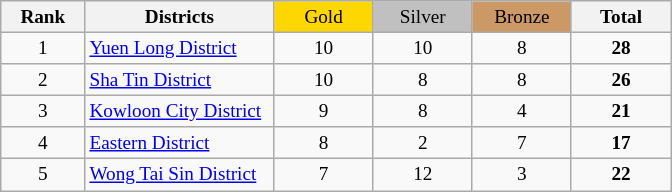<table class="wikitable" style="text-align:center; font-size:80%">
<tr>
<th width=50>Rank</th>
<th width=120>Districts</th>
<td bgcolor=gold width=60>Gold</td>
<td bgcolor=silver width=60>Silver</td>
<td bgcolor=#cc9966 width=60>Bronze</td>
<th width=60>Total</th>
</tr>
<tr>
<td>1</td>
<td align=left><a href='#'>Yuen Long District</a></td>
<td>10</td>
<td>10</td>
<td>8</td>
<td><strong>28</strong></td>
</tr>
<tr>
<td>2</td>
<td align=left><a href='#'>Sha Tin District</a></td>
<td>10</td>
<td>8</td>
<td>8</td>
<td><strong>26</strong></td>
</tr>
<tr>
<td>3</td>
<td align=left><a href='#'>Kowloon City District</a></td>
<td>9</td>
<td>8</td>
<td>4</td>
<td><strong>21</strong></td>
</tr>
<tr>
<td>4</td>
<td align=left><a href='#'>Eastern District</a></td>
<td>8</td>
<td>2</td>
<td>7</td>
<td><strong>17</strong></td>
</tr>
<tr>
<td>5</td>
<td align=left><a href='#'>Wong Tai Sin District</a></td>
<td>7</td>
<td>12</td>
<td>3</td>
<td><strong>22</strong></td>
</tr>
</table>
